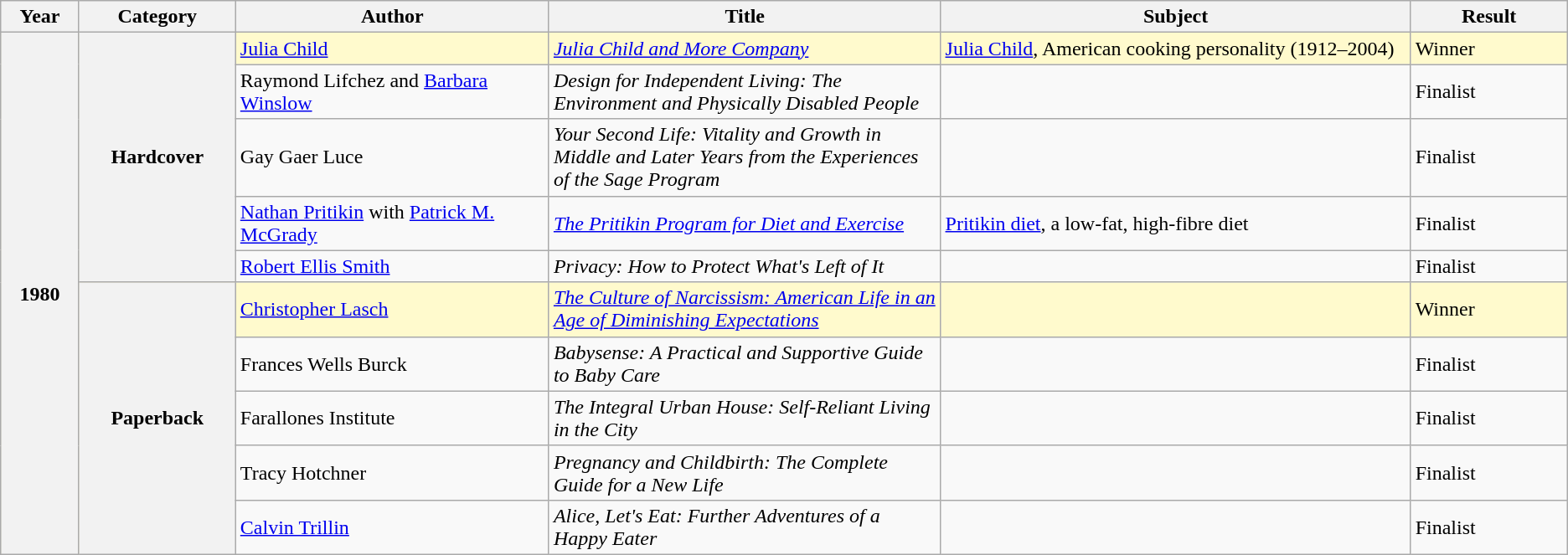<table class="wikitable">
<tr>
<th scope="col" width="5%">Year</th>
<th scope="col" width=10%">Category</th>
<th scope="col" width="20%">Author</th>
<th scope="col" width="25%">Title</th>
<th scope="col" width="30%">Subject</th>
<th scope="col" width="10%">Result</th>
</tr>
<tr style="background:LemonChiffon;" color:black>
<th rowspan="10">1980</th>
<th rowspan="5">Hardcover</th>
<td><a href='#'>Julia Child</a></td>
<td><a href='#'><em>Julia Child and More Company</em></a></td>
<td><a href='#'>Julia Child</a>, American cooking personality (1912–2004)</td>
<td>Winner</td>
</tr>
<tr>
<td>Raymond Lifchez and <a href='#'>Barbara Winslow</a></td>
<td><em>Design for Independent Living: The Environment and Physically Disabled People</em></td>
<td></td>
<td>Finalist</td>
</tr>
<tr>
<td>Gay Gaer Luce</td>
<td><em>Your Second Life: Vitality and Growth in Middle and Later Years from the Experiences of the Sage Program</em></td>
<td></td>
<td>Finalist</td>
</tr>
<tr>
<td><a href='#'>Nathan Pritikin</a> with <a href='#'>Patrick M. McGrady</a></td>
<td><em><a href='#'>The Pritikin Program for Diet and Exercise</a></em></td>
<td><a href='#'>Pritikin diet</a>, a low-fat, high-fibre diet</td>
<td>Finalist</td>
</tr>
<tr>
<td><a href='#'>Robert Ellis Smith</a></td>
<td><em>Privacy: How to Protect What's Left of It</em></td>
<td></td>
<td>Finalist</td>
</tr>
<tr style="background:LemonChiffon;" color:black>
<th rowspan="5">Paperback</th>
<td><a href='#'>Christopher Lasch</a></td>
<td><em><a href='#'>The Culture of Narcissism: American Life in an Age of Diminishing Expectations</a></em></td>
<td></td>
<td>Winner</td>
</tr>
<tr>
<td>Frances Wells Burck</td>
<td><em>Babysense: A Practical and Supportive Guide to Baby Care</em></td>
<td></td>
<td>Finalist</td>
</tr>
<tr>
<td>Farallones Institute</td>
<td><em>The Integral Urban House: Self-Reliant Living in the City</em></td>
<td></td>
<td>Finalist</td>
</tr>
<tr>
<td>Tracy Hotchner</td>
<td><em>Pregnancy and Childbirth: The Complete Guide for a New Life</em></td>
<td></td>
<td>Finalist</td>
</tr>
<tr>
<td><a href='#'>Calvin Trillin</a></td>
<td><em>Alice, Let's Eat: Further Adventures of a Happy Eater</em></td>
<td></td>
<td>Finalist</td>
</tr>
</table>
